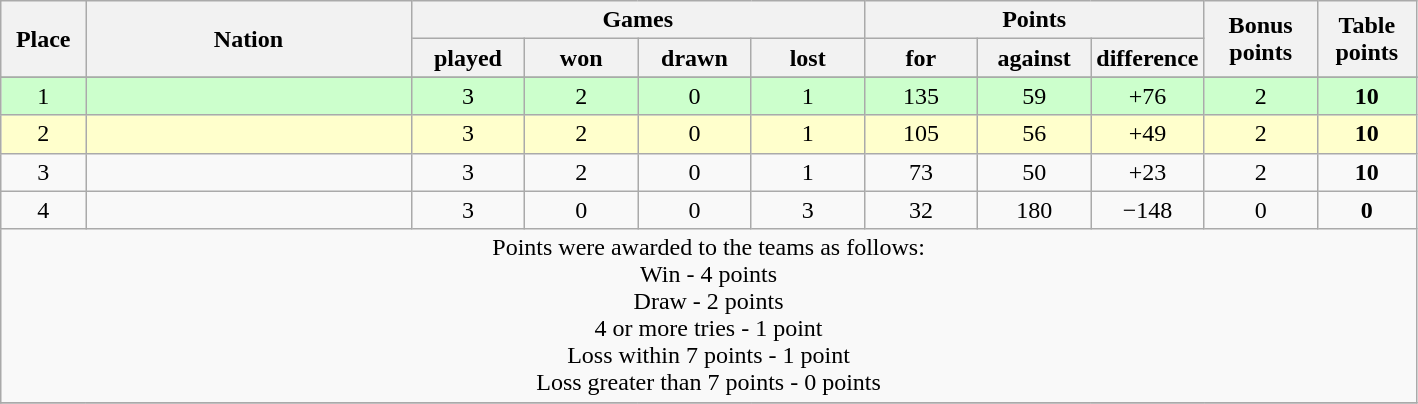<table class="wikitable">
<tr>
<th rowspan=2 width="6%">Place</th>
<th rowspan=2 width="23%">Nation</th>
<th colspan=4 width="40%">Games</th>
<th colspan=3 width="24%">Points</th>
<th rowspan=2 width="8%">Bonus<br>points</th>
<th rowspan=2 width="10%">Table<br>points</th>
</tr>
<tr>
<th width="8%">played</th>
<th width="8%">won</th>
<th width="8%">drawn</th>
<th width="8%">lost</th>
<th width="8%">for</th>
<th width="8%">against</th>
<th width="8%">difference</th>
</tr>
<tr>
</tr>
<tr align=center bgcolor="#ccffcc">
<td>1</td>
<td align=left></td>
<td>3</td>
<td>2</td>
<td>0</td>
<td>1</td>
<td>135</td>
<td>59</td>
<td>+76</td>
<td>2</td>
<td><strong>10</strong></td>
</tr>
<tr align=center bgcolor="#ffffcc">
<td>2</td>
<td align=left></td>
<td>3</td>
<td>2</td>
<td>0</td>
<td>1</td>
<td>105</td>
<td>56</td>
<td>+49</td>
<td>2</td>
<td><strong>10</strong></td>
</tr>
<tr align=center>
<td>3</td>
<td align=left></td>
<td>3</td>
<td>2</td>
<td>0</td>
<td>1</td>
<td>73</td>
<td>50</td>
<td>+23</td>
<td>2</td>
<td><strong>10</strong></td>
</tr>
<tr align=center>
<td>4</td>
<td align=left></td>
<td>3</td>
<td>0</td>
<td>0</td>
<td>3</td>
<td>32</td>
<td>180</td>
<td>−148</td>
<td>0</td>
<td><strong>0</strong></td>
</tr>
<tr>
<td colspan="100%" style="text-align:center;">Points were awarded to the teams as follows:<br>Win - 4 points<br>Draw - 2 points<br> 4 or more tries - 1 point<br> Loss within 7 points - 1 point<br>Loss greater than 7 points - 0 points</td>
</tr>
<tr>
</tr>
</table>
